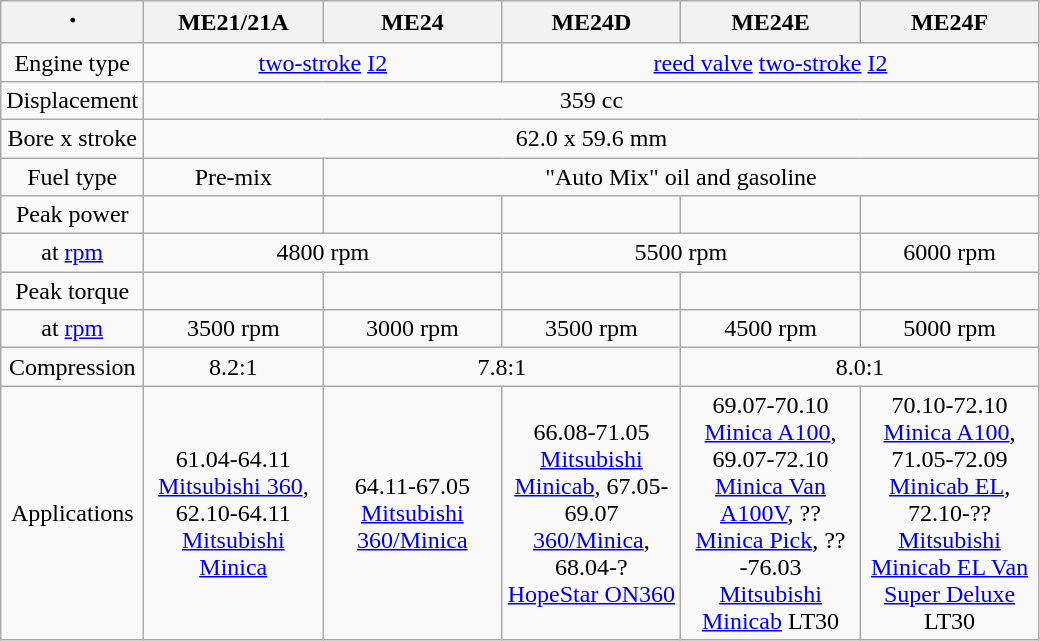<table class="wikitable" style="text-align:center; padding:7px;">
<tr>
<th rowspan="1" style="width:5em"><strong>・</strong></th>
<th rowspan="1" style="width:7em"><strong>ME21/21A</strong></th>
<th rowspan="1" style="width:7em"><strong>ME24</strong></th>
<th rowspan="1" style="width:7em"><strong>ME24D</strong></th>
<th rowspan="1" style="width:7em"><strong>ME24E</strong></th>
<th rowspan="1" style="width:7em"><strong>ME24F</strong></th>
</tr>
<tr>
<td>Engine type</td>
<td colspan="2"><a href='#'>two-stroke</a> <a href='#'>I2</a></td>
<td colspan="3"><a href='#'>reed valve</a> <a href='#'>two-stroke</a> <a href='#'>I2</a></td>
</tr>
<tr>
<td>Displacement</td>
<td colspan="5">359 cc</td>
</tr>
<tr>
<td>Bore x stroke</td>
<td colspan="5">62.0 x 59.6 mm</td>
</tr>
<tr>
<td>Fuel type</td>
<td>Pre-mix</td>
<td colspan="4">"Auto Mix" oil and gasoline</td>
</tr>
<tr>
<td>Peak power</td>
<td></td>
<td></td>
<td></td>
<td></td>
<td></td>
</tr>
<tr>
<td>at <a href='#'>rpm</a></td>
<td colspan="2">4800 rpm</td>
<td colspan="2">5500 rpm</td>
<td>6000 rpm</td>
</tr>
<tr>
<td>Peak torque</td>
<td></td>
<td></td>
<td></td>
<td></td>
<td></td>
</tr>
<tr>
<td>at <a href='#'>rpm</a></td>
<td>3500 rpm</td>
<td>3000 rpm</td>
<td>3500 rpm</td>
<td>4500 rpm</td>
<td>5000 rpm</td>
</tr>
<tr>
<td>Compression</td>
<td>8.2:1</td>
<td colspan="2">7.8:1</td>
<td colspan="2">8.0:1</td>
</tr>
<tr>
<td>Applications</td>
<td>61.04-64.11 <a href='#'>Mitsubishi 360</a>, 62.10-64.11 <a href='#'>Mitsubishi Minica</a></td>
<td>64.11-67.05 <a href='#'>Mitsubishi 360/Minica</a></td>
<td>66.08-71.05 <a href='#'>Mitsubishi Minicab</a>, 67.05-69.07 <a href='#'>360/Minica</a>, 68.04-? <a href='#'>HopeStar ON360</a></td>
<td>69.07-70.10 <a href='#'>Minica A100</a>, 69.07-72.10 <a href='#'>Minica Van A100V</a>, ?? <a href='#'>Minica Pick</a>, ??-76.03 <a href='#'>Mitsubishi Minicab</a> LT30</td>
<td>70.10-72.10 <a href='#'>Minica A100</a>, 71.05-72.09 <a href='#'>Minicab EL</a>, 72.10-?? <a href='#'>Mitsubishi Minicab EL Van Super Deluxe</a> LT30</td>
</tr>
</table>
